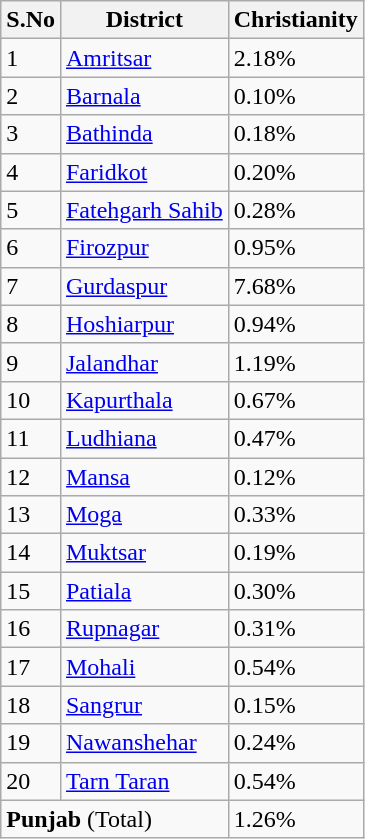<table class="wikitable sortable">
<tr>
<th>S.No</th>
<th>District</th>
<th>Christianity</th>
</tr>
<tr>
<td>1</td>
<td><a href='#'>Amritsar</a></td>
<td>2.18%</td>
</tr>
<tr>
<td>2</td>
<td><a href='#'>Barnala</a></td>
<td>0.10%</td>
</tr>
<tr>
<td>3</td>
<td><a href='#'>Bathinda</a></td>
<td>0.18%</td>
</tr>
<tr>
<td>4</td>
<td><a href='#'>Faridkot</a></td>
<td>0.20%</td>
</tr>
<tr>
<td>5</td>
<td><a href='#'>Fatehgarh Sahib</a></td>
<td>0.28%</td>
</tr>
<tr>
<td>6</td>
<td><a href='#'>Firozpur</a></td>
<td>0.95%</td>
</tr>
<tr>
<td>7</td>
<td><a href='#'>Gurdaspur</a></td>
<td>7.68%</td>
</tr>
<tr>
<td>8</td>
<td><a href='#'>Hoshiarpur</a></td>
<td>0.94%</td>
</tr>
<tr>
<td>9</td>
<td><a href='#'>Jalandhar</a></td>
<td>1.19%</td>
</tr>
<tr>
<td>10</td>
<td><a href='#'>Kapurthala</a></td>
<td>0.67%</td>
</tr>
<tr>
<td>11</td>
<td><a href='#'>Ludhiana</a></td>
<td>0.47%</td>
</tr>
<tr>
<td>12</td>
<td><a href='#'>Mansa</a></td>
<td>0.12%</td>
</tr>
<tr>
<td>13</td>
<td><a href='#'>Moga</a></td>
<td>0.33%</td>
</tr>
<tr>
<td>14</td>
<td><a href='#'>Muktsar</a></td>
<td>0.19%</td>
</tr>
<tr>
<td>15</td>
<td><a href='#'>Patiala</a></td>
<td>0.30%</td>
</tr>
<tr>
<td>16</td>
<td><a href='#'>Rupnagar</a></td>
<td>0.31%</td>
</tr>
<tr>
<td>17</td>
<td><a href='#'>Mohali</a></td>
<td>0.54%</td>
</tr>
<tr>
<td>18</td>
<td><a href='#'>Sangrur</a></td>
<td>0.15%</td>
</tr>
<tr>
<td>19</td>
<td><a href='#'>Nawanshehar</a></td>
<td>0.24%</td>
</tr>
<tr>
<td>20</td>
<td><a href='#'>Tarn Taran</a></td>
<td>0.54%</td>
</tr>
<tr>
<td colspan="2"><strong>Punjab</strong> (Total)</td>
<td>1.26%</td>
</tr>
</table>
